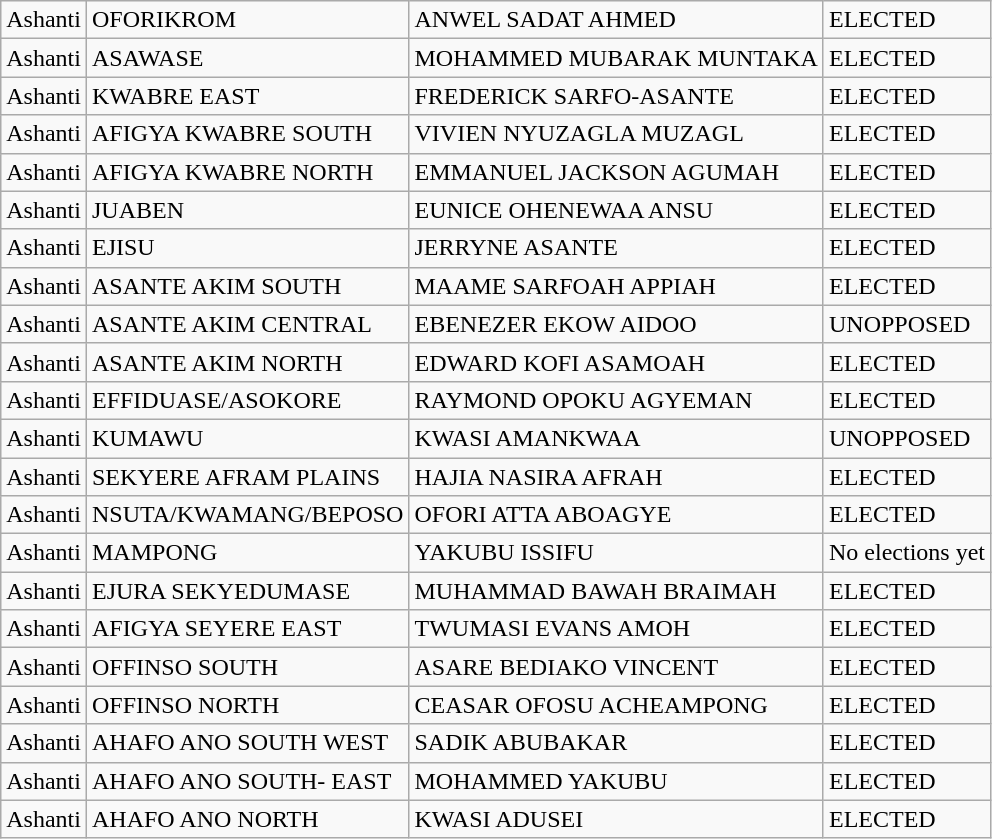<table class="wikitable">
<tr>
<td>Ashanti</td>
<td>OFORIKROM</td>
<td>ANWEL SADAT AHMED</td>
<td>ELECTED</td>
</tr>
<tr>
<td>Ashanti</td>
<td>ASAWASE</td>
<td>MOHAMMED MUBARAK MUNTAKA</td>
<td>ELECTED</td>
</tr>
<tr>
<td>Ashanti</td>
<td>KWABRE EAST</td>
<td>FREDERICK SARFO-ASANTE</td>
<td>ELECTED</td>
</tr>
<tr>
<td>Ashanti</td>
<td>AFIGYA KWABRE SOUTH</td>
<td>VIVIEN NYUZAGLA MUZAGL</td>
<td>ELECTED</td>
</tr>
<tr>
<td>Ashanti</td>
<td>AFIGYA KWABRE NORTH</td>
<td>EMMANUEL JACKSON AGUMAH</td>
<td>ELECTED</td>
</tr>
<tr>
<td>Ashanti</td>
<td>JUABEN</td>
<td>EUNICE OHENEWAA ANSU</td>
<td>ELECTED</td>
</tr>
<tr>
<td>Ashanti</td>
<td>EJISU</td>
<td>JERRYNE ASANTE</td>
<td>ELECTED</td>
</tr>
<tr>
<td>Ashanti</td>
<td>ASANTE AKIM SOUTH</td>
<td>MAAME SARFOAH APPIAH</td>
<td>ELECTED</td>
</tr>
<tr>
<td>Ashanti</td>
<td>ASANTE AKIM CENTRAL</td>
<td>EBENEZER EKOW AIDOO</td>
<td>UNOPPOSED</td>
</tr>
<tr>
<td>Ashanti</td>
<td>ASANTE AKIM NORTH</td>
<td>EDWARD KOFI ASAMOAH</td>
<td>ELECTED</td>
</tr>
<tr>
<td>Ashanti</td>
<td>EFFIDUASE/ASOKORE</td>
<td>RAYMOND OPOKU AGYEMAN</td>
<td>ELECTED</td>
</tr>
<tr>
<td>Ashanti</td>
<td>KUMAWU</td>
<td>KWASI AMANKWAA</td>
<td>UNOPPOSED</td>
</tr>
<tr>
<td>Ashanti</td>
<td>SEKYERE AFRAM PLAINS</td>
<td>HAJIA NASIRA AFRAH</td>
<td>ELECTED</td>
</tr>
<tr>
<td>Ashanti</td>
<td>NSUTA/KWAMANG/BEPOSO</td>
<td>OFORI ATTA ABOAGYE</td>
<td>ELECTED</td>
</tr>
<tr>
<td>Ashanti</td>
<td>MAMPONG</td>
<td>YAKUBU ISSIFU</td>
<td>No elections yet</td>
</tr>
<tr>
<td>Ashanti</td>
<td>EJURA SEKYEDUMASE</td>
<td>MUHAMMAD BAWAH BRAIMAH</td>
<td>ELECTED</td>
</tr>
<tr>
<td>Ashanti</td>
<td>AFIGYA SEYERE EAST</td>
<td>TWUMASI EVANS AMOH</td>
<td>ELECTED</td>
</tr>
<tr>
<td>Ashanti</td>
<td>OFFINSO SOUTH</td>
<td>ASARE BEDIAKO VINCENT</td>
<td>ELECTED</td>
</tr>
<tr>
<td>Ashanti</td>
<td>OFFINSO NORTH</td>
<td>CEASAR OFOSU ACHEAMPONG</td>
<td>ELECTED</td>
</tr>
<tr>
<td>Ashanti</td>
<td>AHAFO ANO SOUTH WEST</td>
<td>SADIK ABUBAKAR</td>
<td>ELECTED</td>
</tr>
<tr>
<td>Ashanti</td>
<td>AHAFO ANO SOUTH- EAST</td>
<td>MOHAMMED YAKUBU</td>
<td>ELECTED</td>
</tr>
<tr>
<td>Ashanti</td>
<td>AHAFO ANO NORTH</td>
<td>KWASI ADUSEI</td>
<td>ELECTED</td>
</tr>
</table>
